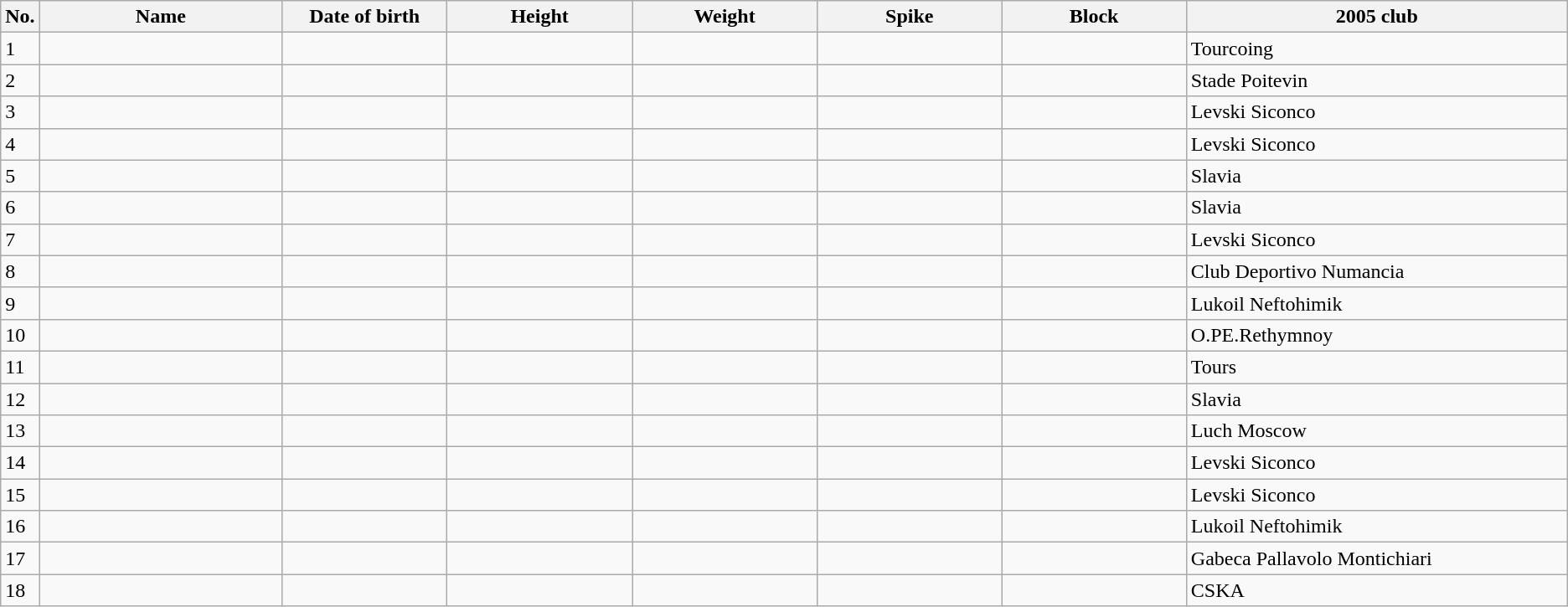<table class="wikitable sortable" style=font-size:100%; text-align:center;>
<tr>
<th>No.</th>
<th style=width:12em>Name</th>
<th style=width:8em>Date of birth</th>
<th style=width:9em>Height</th>
<th style=width:9em>Weight</th>
<th style=width:9em>Spike</th>
<th style=width:9em>Block</th>
<th style=width:19em>2005 club</th>
</tr>
<tr>
<td>1</td>
<td align=left></td>
<td align=right></td>
<td></td>
<td></td>
<td></td>
<td></td>
<td align=left>Tourcoing</td>
</tr>
<tr>
<td>2</td>
<td align=left></td>
<td align=right></td>
<td></td>
<td></td>
<td></td>
<td></td>
<td align=left>Stade Poitevin</td>
</tr>
<tr>
<td>3</td>
<td align=left></td>
<td align=right></td>
<td></td>
<td></td>
<td></td>
<td></td>
<td align=left>Levski Siconco</td>
</tr>
<tr>
<td>4</td>
<td align=left></td>
<td align=right></td>
<td></td>
<td></td>
<td></td>
<td></td>
<td align=left>Levski Siconco</td>
</tr>
<tr>
<td>5</td>
<td align=left></td>
<td align=right></td>
<td></td>
<td></td>
<td></td>
<td></td>
<td align=left>Slavia</td>
</tr>
<tr>
<td>6</td>
<td align=left></td>
<td align=right></td>
<td></td>
<td></td>
<td></td>
<td></td>
<td align=left>Slavia</td>
</tr>
<tr>
<td>7</td>
<td align=left></td>
<td align=right></td>
<td></td>
<td></td>
<td></td>
<td></td>
<td align=left>Levski Siconco</td>
</tr>
<tr>
<td>8</td>
<td align=left></td>
<td align=right></td>
<td></td>
<td></td>
<td></td>
<td></td>
<td align=left>Club Deportivo Numancia</td>
</tr>
<tr>
<td>9</td>
<td align=left></td>
<td align=right></td>
<td></td>
<td></td>
<td></td>
<td></td>
<td align=left>Lukoil Neftohimik</td>
</tr>
<tr>
<td>10</td>
<td align=left></td>
<td align=right></td>
<td></td>
<td></td>
<td></td>
<td></td>
<td align=left>O.PE.Rethymnoy</td>
</tr>
<tr>
<td>11</td>
<td align=left></td>
<td align=right></td>
<td></td>
<td></td>
<td></td>
<td></td>
<td align=left>Tours</td>
</tr>
<tr>
<td>12</td>
<td align=left></td>
<td align=right></td>
<td></td>
<td></td>
<td></td>
<td></td>
<td align=left>Slavia</td>
</tr>
<tr>
<td>13</td>
<td align=left></td>
<td align=right></td>
<td></td>
<td></td>
<td></td>
<td></td>
<td align=left>Luch Moscow</td>
</tr>
<tr>
<td>14</td>
<td align=left></td>
<td align=right></td>
<td></td>
<td></td>
<td></td>
<td></td>
<td align=left>Levski Siconco</td>
</tr>
<tr>
<td>15</td>
<td align=left></td>
<td align=right></td>
<td></td>
<td></td>
<td></td>
<td></td>
<td align=left>Levski Siconco</td>
</tr>
<tr>
<td>16</td>
<td align=left></td>
<td align=right></td>
<td></td>
<td></td>
<td></td>
<td></td>
<td align=left>Lukoil Neftohimik</td>
</tr>
<tr>
<td>17</td>
<td align=left></td>
<td align=right></td>
<td></td>
<td></td>
<td></td>
<td></td>
<td align=left>Gabeca Pallavolo Montichiari</td>
</tr>
<tr>
<td>18</td>
<td align=left></td>
<td align=right></td>
<td></td>
<td></td>
<td></td>
<td></td>
<td align=left>CSKA</td>
</tr>
</table>
